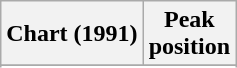<table class="wikitable sortable plainrowheaders">
<tr>
<th scope="col">Chart (1991)</th>
<th scope="col">Peak<br>position</th>
</tr>
<tr>
</tr>
<tr>
</tr>
<tr>
</tr>
<tr>
</tr>
<tr>
</tr>
<tr>
</tr>
<tr>
</tr>
</table>
